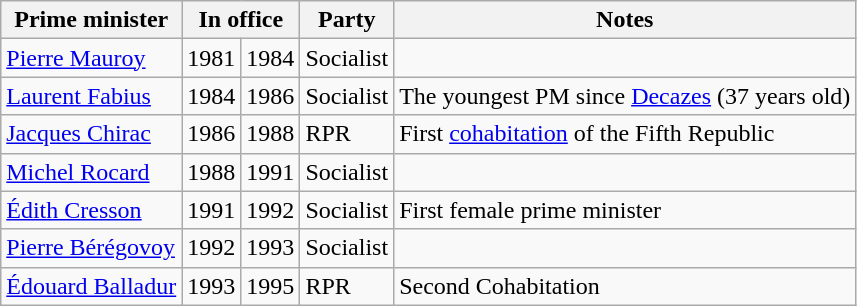<table class="wikitable">
<tr>
<th>Prime minister</th>
<th colspan="2">In office</th>
<th>Party</th>
<th>Notes</th>
</tr>
<tr>
<td><a href='#'>Pierre Mauroy</a></td>
<td>1981</td>
<td>1984</td>
<td>Socialist</td>
<td></td>
</tr>
<tr>
<td><a href='#'>Laurent Fabius</a></td>
<td>1984</td>
<td>1986</td>
<td>Socialist</td>
<td>The youngest PM since <a href='#'>Decazes</a> (37 years old)</td>
</tr>
<tr>
<td><a href='#'>Jacques Chirac</a></td>
<td>1986</td>
<td>1988</td>
<td>RPR</td>
<td>First <a href='#'>cohabitation</a> of the Fifth Republic</td>
</tr>
<tr>
<td><a href='#'>Michel Rocard</a></td>
<td>1988</td>
<td>1991</td>
<td>Socialist</td>
<td></td>
</tr>
<tr>
<td><a href='#'>Édith Cresson</a></td>
<td>1991</td>
<td>1992</td>
<td>Socialist</td>
<td>First female prime minister</td>
</tr>
<tr>
<td><a href='#'>Pierre Bérégovoy</a></td>
<td>1992</td>
<td>1993</td>
<td>Socialist</td>
<td></td>
</tr>
<tr>
<td><a href='#'>Édouard Balladur</a></td>
<td>1993</td>
<td>1995</td>
<td>RPR</td>
<td>Second Cohabitation</td>
</tr>
</table>
